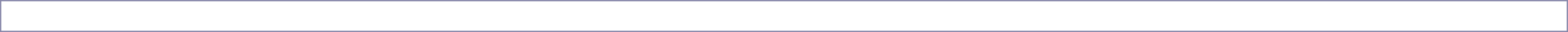<table width="100%" style="border:1px solid #8888aa; background-color:#FFFFFF; padding:5px; font-size:80%">
<tr align="center">
<td style="width:14%"></td>
<td style="width:14%"></td>
<td style="width:14%"></td>
<td style="width:14%"></td>
<td style="width:14%"></td>
<td style="width:14%"></td>
<td style="width:14%"></td>
</tr>
<tr align="center">
<td><strong></strong></td>
<td><strong></strong></td>
<td><strong></strong></td>
<td><strong></strong></td>
<td><strong></strong></td>
<td><strong></strong></td>
<td><strong></strong></td>
</tr>
<tr>
</tr>
<tr>
</tr>
</table>
